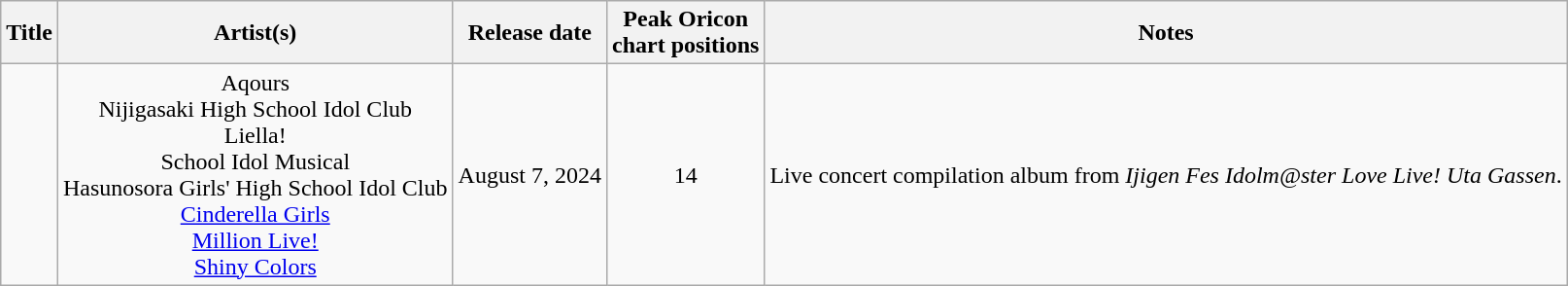<table class="wikitable" style="text-align:center;">
<tr>
<th scope="col" rowspan="1">Title</th>
<th scope="col" rowspan="1">Artist(s)</th>
<th scope="col" colspan="1">Release date</th>
<th scope="col" rowspan="1">Peak Oricon<br>chart positions<br></th>
<th scope="col" rowspan="1">Notes</th>
</tr>
<tr>
<td></td>
<td>Aqours<br>Nijigasaki High School Idol Club<br>Liella!<br>School Idol Musical<br>Hasunosora Girls' High School Idol Club<br><a href='#'>Cinderella Girls</a><br><a href='#'>Million Live!</a><br><a href='#'>Shiny Colors</a></td>
<td>August 7, 2024</td>
<td>14</td>
<td>Live concert compilation album from <em>Ijigen Fes Idolm@ster Love Live! Uta Gassen</em>.</td>
</tr>
</table>
